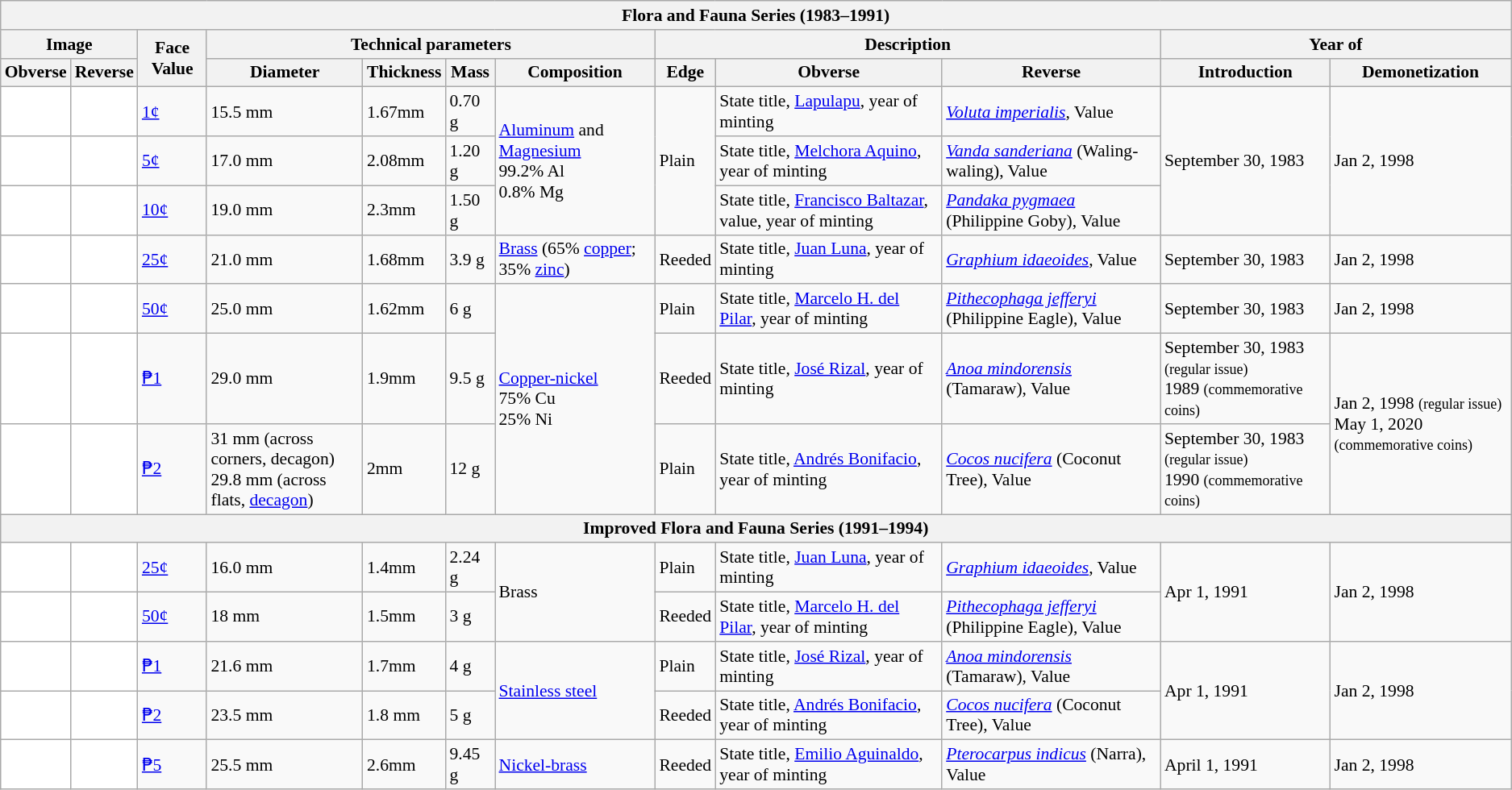<table class="wikitable" style="font-size: 90%">
<tr>
<th colspan="12"><strong>Flora and Fauna Series (1983–1991)</strong></th>
</tr>
<tr>
<th colspan="2" rowspan="2">Image</th>
<th rowspan="3">Face Value</th>
<th colspan="4">Technical parameters</th>
<th colspan="3">Description</th>
<th colspan="2" rowspan="2">Year of</th>
</tr>
<tr>
<th rowspan="2">Diameter</th>
<th rowspan="2">Thickness</th>
<th rowspan="2">Mass</th>
<th rowspan="2">Composition</th>
<th rowspan="2">Edge</th>
<th rowspan="2">Obverse</th>
<th rowspan="2">Reverse</th>
</tr>
<tr>
<th>Obverse</th>
<th>Reverse</th>
<th>Introduction</th>
<th>Demonetization</th>
</tr>
<tr>
<td style="text-align:center; background:#FFF;"></td>
<td style="text-align:center; background:#FFF;"></td>
<td><a href='#'>1¢</a></td>
<td>15.5 mm</td>
<td>1.67mm</td>
<td>0.70 g</td>
<td rowspan="3"><a href='#'>Aluminum</a> and <a href='#'>Magnesium</a><br> 99.2% Al<br> 0.8% Mg</td>
<td rowspan="3">Plain</td>
<td>State title, <a href='#'>Lapulapu</a>, year of minting</td>
<td><em><a href='#'>Voluta imperialis</a></em>, Value</td>
<td rowspan="3">September 30, 1983</td>
<td rowspan="3">Jan 2, 1998</td>
</tr>
<tr>
<td style="text-align:center; background:#FFF;"></td>
<td style="text-align:center; background:#FFF;"></td>
<td><a href='#'>5¢</a></td>
<td>17.0 mm</td>
<td>2.08mm</td>
<td>1.20 g</td>
<td>State title, <a href='#'>Melchora Aquino</a>, year of minting</td>
<td><em><a href='#'>Vanda sanderiana</a></em> (Waling-waling), Value</td>
</tr>
<tr>
<td style="text-align:center; background:#FFF;"></td>
<td style="text-align:center; background:#FFF;"></td>
<td><a href='#'>10¢</a></td>
<td>19.0 mm</td>
<td>2.3mm</td>
<td>1.50 g</td>
<td>State title, <a href='#'>Francisco Baltazar</a>, value, year of minting</td>
<td><em><a href='#'>Pandaka pygmaea</a></em> (Philippine Goby), Value</td>
</tr>
<tr>
<td style="text-align:center; background:#FFF;"></td>
<td style="text-align:center; background:#FFF;"></td>
<td><a href='#'>25¢</a></td>
<td>21.0 mm</td>
<td>1.68mm</td>
<td>3.9 g</td>
<td><a href='#'>Brass</a> (65% <a href='#'>copper</a>; 35% <a href='#'>zinc</a>)</td>
<td>Reeded</td>
<td>State title, <a href='#'>Juan Luna</a>, year of minting</td>
<td><em><a href='#'>Graphium idaeoides</a></em>, Value</td>
<td>September 30, 1983</td>
<td>Jan 2, 1998</td>
</tr>
<tr>
<td style="text-align:center; background:#FFF;"></td>
<td style="text-align:center; background:#FFF;"></td>
<td><a href='#'>50¢</a></td>
<td>25.0 mm</td>
<td>1.62mm</td>
<td>6 g</td>
<td rowspan="3"><a href='#'>Copper-nickel</a><br> 75% Cu<br> 25% Ni</td>
<td>Plain</td>
<td>State title, <a href='#'>Marcelo H. del Pilar</a>, year of minting</td>
<td><em><a href='#'>Pithecophaga jefferyi</a></em> (Philippine Eagle), Value</td>
<td>September 30, 1983</td>
<td>Jan 2, 1998</td>
</tr>
<tr>
<td style="text-align:center; background:#FFF;"></td>
<td style="text-align:center; background:#FFF;"></td>
<td><a href='#'>₱1</a></td>
<td>29.0 mm</td>
<td>1.9mm</td>
<td>9.5 g</td>
<td>Reeded</td>
<td>State title, <a href='#'>José Rizal</a>, year of minting</td>
<td><em><a href='#'>Anoa mindorensis</a></em> (Tamaraw), Value</td>
<td>September 30, 1983 <small>(regular issue)</small><br>1989 <small>(commemorative coins)</small></td>
<td rowspan="2">Jan 2, 1998 <small>(regular issue)</small><br>May 1, 2020 <small>(commemorative coins)</small></td>
</tr>
<tr>
<td style="text-align:center; background:#FFF;"></td>
<td style="text-align:center; background:#FFF;"></td>
<td><a href='#'>₱2</a></td>
<td>31 mm (across corners, decagon)<br>29.8 mm (across flats, <a href='#'>decagon</a>)</td>
<td>2mm</td>
<td>12 g</td>
<td>Plain</td>
<td>State title, <a href='#'>Andrés Bonifacio</a>, year of minting</td>
<td><em><a href='#'>Cocos nucifera</a></em> (Coconut Tree), Value</td>
<td>September 30, 1983 <small>(regular issue)</small><br>1990 <small>(commemorative coins)</small></td>
</tr>
<tr>
<th colspan="12" style="text-align:center;"><strong>Improved Flora and Fauna Series (1991–1994)</strong></th>
</tr>
<tr>
<td style="text-align:center; background:#FFF;"></td>
<td style="text-align:center; background:#FFF;"></td>
<td><a href='#'>25¢</a></td>
<td>16.0 mm</td>
<td>1.4mm</td>
<td>2.24 g</td>
<td rowspan="2">Brass</td>
<td>Plain</td>
<td>State title, <a href='#'>Juan Luna</a>, year of minting</td>
<td><em><a href='#'>Graphium idaeoides</a></em>, Value</td>
<td rowspan="2">Apr 1, 1991</td>
<td rowspan="2">Jan 2, 1998</td>
</tr>
<tr>
<td style="text-align:center; background:#FFF;"></td>
<td style="text-align:center; background:#FFF;"></td>
<td><a href='#'>50¢</a></td>
<td>18 mm</td>
<td>1.5mm</td>
<td>3 g</td>
<td>Reeded</td>
<td>State title, <a href='#'>Marcelo H. del Pilar</a>, year of minting</td>
<td><em><a href='#'>Pithecophaga jefferyi</a></em> (Philippine Eagle), Value</td>
</tr>
<tr>
<td style="text-align:center; background:#FFF;"></td>
<td style="text-align:center; background:#FFF;"></td>
<td><a href='#'>₱1</a></td>
<td>21.6 mm</td>
<td>1.7mm</td>
<td>4 g</td>
<td rowspan="2"><a href='#'>Stainless steel</a></td>
<td>Plain</td>
<td>State title, <a href='#'>José Rizal</a>, year of minting</td>
<td><em><a href='#'>Anoa mindorensis</a></em> (Tamaraw), Value</td>
<td rowspan="2">Apr 1, 1991</td>
<td rowspan="2">Jan 2, 1998</td>
</tr>
<tr>
<td style="text-align:center; background:#FFF;"></td>
<td style="text-align:center; background:#FFF;"></td>
<td><a href='#'>₱2</a></td>
<td>23.5 mm</td>
<td>1.8 mm</td>
<td>5 g</td>
<td>Reeded</td>
<td>State title, <a href='#'>Andrés Bonifacio</a>, year of minting</td>
<td><em><a href='#'>Cocos nucifera</a></em> (Coconut Tree), Value</td>
</tr>
<tr>
<td style="text-align:center; background:#FFF;"></td>
<td style="text-align:center; background:#FFF;"></td>
<td><a href='#'>₱5</a></td>
<td>25.5 mm</td>
<td>2.6mm</td>
<td>9.45 g</td>
<td><a href='#'>Nickel-brass</a></td>
<td>Reeded</td>
<td>State title, <a href='#'>Emilio Aguinaldo</a>, year of minting</td>
<td><em><a href='#'>Pterocarpus indicus</a></em> (Narra), Value</td>
<td>April 1, 1991</td>
<td>Jan 2, 1998</td>
</tr>
</table>
